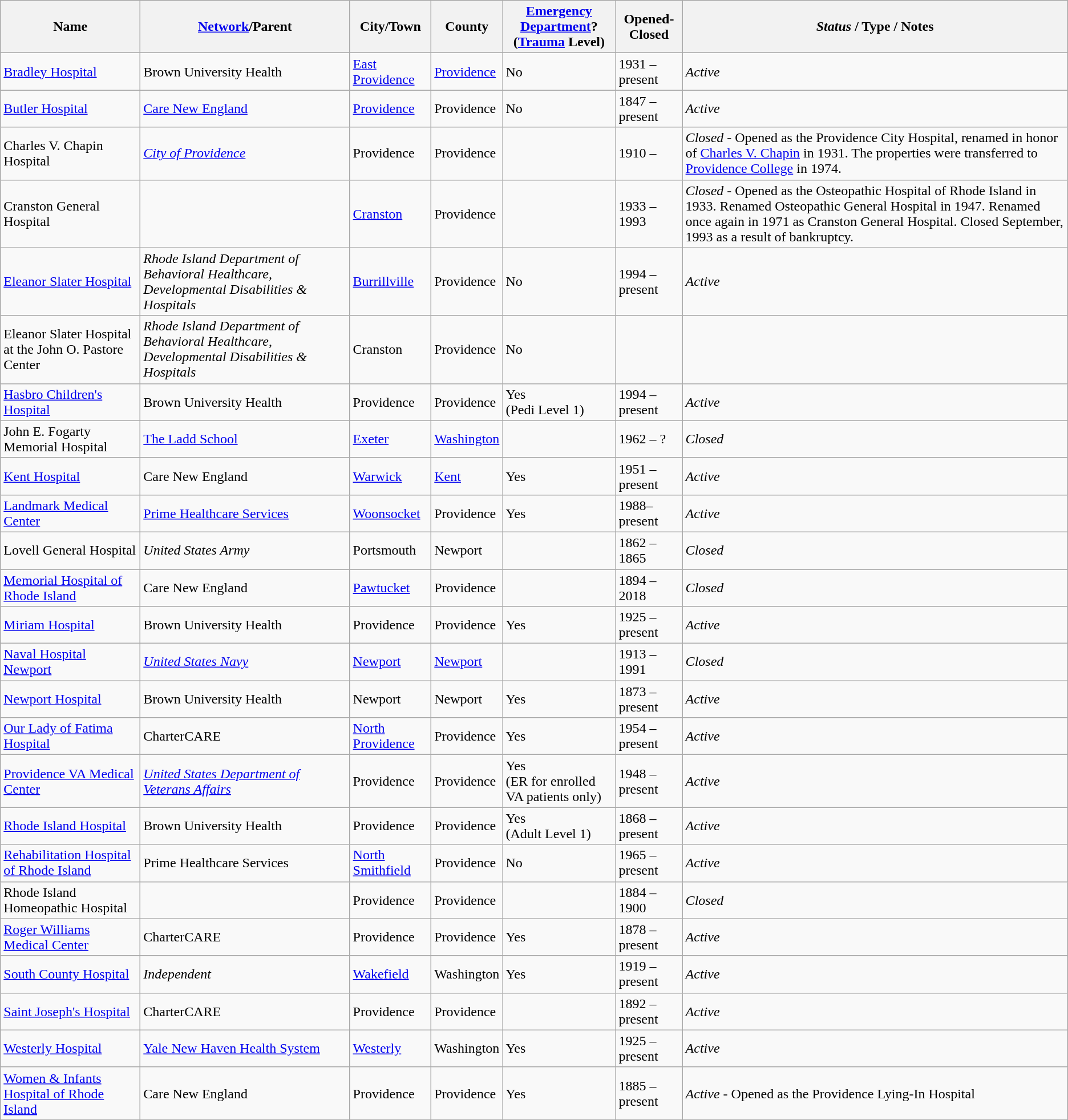<table class="wikitable sortable sticky-header">
<tr>
<th>Name</th>
<th><a href='#'>Network</a>/Parent</th>
<th>City/Town</th>
<th>County</th>
<th><a href='#'>Emergency Department</a>?<br>(<a href='#'>Trauma</a> Level)</th>
<th>Opened-Closed</th>
<th><em>Status</em> / Type / Notes</th>
</tr>
<tr>
<td><a href='#'>Bradley Hospital</a></td>
<td>Brown University Health</td>
<td><a href='#'>East Providence</a></td>
<td><a href='#'>Providence</a></td>
<td>No</td>
<td>1931 – present</td>
<td><em>Active</em></td>
</tr>
<tr>
<td><a href='#'>Butler Hospital</a></td>
<td><a href='#'>Care New England</a></td>
<td><a href='#'>Providence</a></td>
<td>Providence</td>
<td>No</td>
<td>1847 – present</td>
<td><em>Active</em></td>
</tr>
<tr>
<td>Charles V. Chapin Hospital</td>
<td><a href='#'><em>City of Providence</em></a></td>
<td>Providence</td>
<td>Providence</td>
<td></td>
<td>1910 – </td>
<td><em>Closed</em> - Opened as the Providence City Hospital, renamed in honor of <a href='#'>Charles V. Chapin</a> in 1931. The properties were transferred to <a href='#'>Providence College</a> in 1974.</td>
</tr>
<tr>
<td>Cranston General Hospital</td>
<td></td>
<td><a href='#'>Cranston</a></td>
<td>Providence</td>
<td></td>
<td>1933 – 1993</td>
<td><em>Closed</em> - Opened as the Osteopathic Hospital of Rhode Island in 1933. Renamed Osteopathic General Hospital in 1947. Renamed once again in 1971 as Cranston General Hospital. Closed September, 1993 as a result of bankruptcy.</td>
</tr>
<tr>
<td><a href='#'>Eleanor Slater Hospital</a></td>
<td><em>Rhode Island Department of Behavioral Healthcare, Developmental Disabilities & Hospitals</em></td>
<td><a href='#'>Burrillville</a></td>
<td>Providence</td>
<td>No</td>
<td>1994 – present</td>
<td><em>Active</em></td>
</tr>
<tr>
<td>Eleanor Slater Hospital at the John O. Pastore Center</td>
<td><em>Rhode Island Department of Behavioral Healthcare, Developmental Disabilities & Hospitals</em></td>
<td>Cranston</td>
<td>Providence</td>
<td>No</td>
<td></td>
<td></td>
</tr>
<tr>
<td><a href='#'>Hasbro Children's Hospital</a></td>
<td>Brown University Health</td>
<td>Providence</td>
<td>Providence</td>
<td>Yes<br>(Pedi Level 1)</td>
<td>1994 – present</td>
<td><em>Active</em></td>
</tr>
<tr>
<td>John E. Fogarty Memorial Hospital</td>
<td><a href='#'>The Ladd School</a></td>
<td><a href='#'>Exeter</a></td>
<td><a href='#'>Washington</a></td>
<td></td>
<td>1962 – ?</td>
<td><em>Closed</em></td>
</tr>
<tr>
<td><a href='#'>Kent Hospital</a></td>
<td>Care New England</td>
<td><a href='#'>Warwick</a></td>
<td><a href='#'>Kent</a></td>
<td>Yes</td>
<td>1951 – present</td>
<td><em>Active</em></td>
</tr>
<tr>
<td><a href='#'>Landmark Medical Center</a></td>
<td><a href='#'>Prime Healthcare Services</a></td>
<td><a href='#'>Woonsocket</a></td>
<td>Providence</td>
<td>Yes</td>
<td>1988–present</td>
<td><em>Active</em></td>
</tr>
<tr>
<td>Lovell General Hospital</td>
<td><em>United States Army</em></td>
<td>Portsmouth</td>
<td>Newport</td>
<td></td>
<td>1862 – 1865</td>
<td><em>Closed</em></td>
</tr>
<tr>
<td><a href='#'>Memorial Hospital of Rhode Island</a></td>
<td>Care New England</td>
<td><a href='#'>Pawtucket</a></td>
<td>Providence</td>
<td></td>
<td>1894 – 2018</td>
<td><em>Closed</em></td>
</tr>
<tr>
<td><a href='#'>Miriam Hospital</a></td>
<td>Brown University Health</td>
<td>Providence</td>
<td>Providence</td>
<td>Yes</td>
<td>1925 – present</td>
<td><em>Active</em></td>
</tr>
<tr>
<td><a href='#'>Naval Hospital Newport</a></td>
<td><em><a href='#'>United States Navy</a></em></td>
<td><a href='#'>Newport</a></td>
<td><a href='#'>Newport</a></td>
<td></td>
<td>1913 – 1991</td>
<td><em>Closed</em></td>
</tr>
<tr>
<td><a href='#'>Newport Hospital</a></td>
<td>Brown University Health</td>
<td>Newport</td>
<td>Newport</td>
<td>Yes</td>
<td>1873 – present</td>
<td><em>Active</em></td>
</tr>
<tr>
<td><a href='#'>Our Lady of Fatima Hospital</a></td>
<td>CharterCARE</td>
<td><a href='#'>North Providence</a></td>
<td>Providence</td>
<td>Yes</td>
<td>1954 – present</td>
<td><em>Active</em></td>
</tr>
<tr>
<td><a href='#'>Providence VA Medical Center</a></td>
<td><em><a href='#'>United States Department of Veterans Affairs</a></em></td>
<td>Providence</td>
<td>Providence</td>
<td>Yes<br>(ER for enrolled VA patients only)</td>
<td>1948 – present</td>
<td><em>Active</em></td>
</tr>
<tr>
<td><a href='#'>Rhode Island Hospital</a></td>
<td>Brown University Health</td>
<td>Providence</td>
<td>Providence</td>
<td>Yes<br>(Adult Level 1)</td>
<td>1868 – present</td>
<td><em>Active</em></td>
</tr>
<tr>
<td><a href='#'>Rehabilitation Hospital of Rhode Island</a></td>
<td>Prime Healthcare Services</td>
<td><a href='#'>North Smithfield</a></td>
<td>Providence</td>
<td>No</td>
<td>1965 – present</td>
<td><em>Active</em></td>
</tr>
<tr>
<td>Rhode Island Homeopathic Hospital</td>
<td></td>
<td>Providence</td>
<td>Providence</td>
<td></td>
<td>1884 – 1900</td>
<td><em>Closed</em></td>
</tr>
<tr>
<td><a href='#'>Roger Williams Medical Center</a></td>
<td>CharterCARE</td>
<td>Providence</td>
<td>Providence</td>
<td>Yes</td>
<td>1878 – present</td>
<td><em>Active</em></td>
</tr>
<tr>
<td><a href='#'>South County Hospital</a></td>
<td><em>Independent</em></td>
<td><a href='#'>Wakefield</a></td>
<td>Washington</td>
<td>Yes</td>
<td>1919 – present</td>
<td><em>Active</em></td>
</tr>
<tr>
<td><a href='#'>Saint Joseph's Hospital</a></td>
<td>CharterCARE</td>
<td>Providence</td>
<td>Providence</td>
<td></td>
<td>1892 – present</td>
<td><em>Active</em></td>
</tr>
<tr>
<td><a href='#'>Westerly Hospital</a></td>
<td><a href='#'>Yale New Haven Health System</a></td>
<td><a href='#'>Westerly</a></td>
<td>Washington</td>
<td>Yes</td>
<td>1925 – present</td>
<td><em>Active</em></td>
</tr>
<tr>
<td><a href='#'>Women & Infants Hospital of Rhode Island</a></td>
<td>Care New England</td>
<td>Providence</td>
<td>Providence</td>
<td>Yes</td>
<td>1885 – present</td>
<td><em>Active</em> - Opened as the Providence Lying-In Hospital</td>
</tr>
</table>
